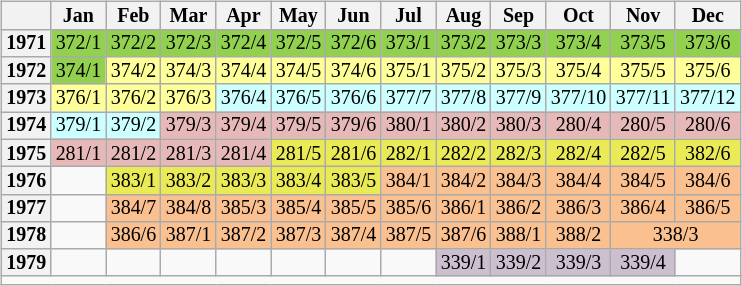<table class="wikitable mw-collapsible collapsible" style="max-width:400px; font-size: 10pt; line-height: 9pt; margin-left: 2em; text-align: center; float: right">
<tr>
<th></th>
<th>Jan</th>
<th>Feb</th>
<th>Mar</th>
<th>Apr</th>
<th>May</th>
<th>Jun</th>
<th>Jul</th>
<th>Aug</th>
<th>Sep</th>
<th>Oct</th>
<th>Nov</th>
<th>Dec</th>
</tr>
<tr>
<th>1971</th>
<td bgcolor="#92d050">372/1</td>
<td bgcolor="#92d050">372/2</td>
<td bgcolor="#92d050">372/3</td>
<td bgcolor="#92d050">372/4</td>
<td bgcolor="#92d050">372/5</td>
<td bgcolor="#92d050">372/6</td>
<td bgcolor="#92d050">373/1</td>
<td bgcolor="#92d050">373/2</td>
<td bgcolor="#92d050">373/3</td>
<td bgcolor="#92d050">373/4</td>
<td bgcolor="#92d050">373/5</td>
<td bgcolor="#92d050">373/6</td>
</tr>
<tr>
<th>1972</th>
<td bgcolor="#92d050">374/1</td>
<td bgcolor="#ffff99">374/2</td>
<td bgcolor="#ffff99">374/3</td>
<td bgcolor="#ffff99">374/4</td>
<td bgcolor="#ffff99">374/5</td>
<td bgcolor="#ffff99">374/6</td>
<td bgcolor="#ffff99">375/1</td>
<td bgcolor="#ffff99">375/2</td>
<td bgcolor="#ffff99">375/3</td>
<td bgcolor="#ffff99">375/4</td>
<td bgcolor="#ffff99">375/5</td>
<td bgcolor="#ffff99">375/6</td>
</tr>
<tr>
<th>1973</th>
<td bgcolor="#ffff99">376/1</td>
<td bgcolor="#ffff99">376/2</td>
<td bgcolor="#ffff99">376/3</td>
<td bgcolor="#ccffff">376/4</td>
<td bgcolor="#ccffff">376/5</td>
<td bgcolor="#ccffff">376/6</td>
<td bgcolor="#ccffff">377/7</td>
<td bgcolor="#ccffff">377/8</td>
<td bgcolor="#ccffff">377/9</td>
<td bgcolor="#ccffff">377/10</td>
<td bgcolor="#ccffff">377/11</td>
<td bgcolor="#ccffff">377/12</td>
</tr>
<tr>
<th>1974</th>
<td bgcolor="#ccffff">379/1</td>
<td bgcolor="#ccffff">379/2</td>
<td bgcolor="#e6b9b8">379/3</td>
<td bgcolor="#e6b9b8">379/4</td>
<td bgcolor="#e6b9b8">379/5</td>
<td bgcolor="#e6b9b8">379/6</td>
<td bgcolor="#e6b9b8">380/1</td>
<td bgcolor="#e6b9b8">380/2</td>
<td bgcolor="#e6b9b8">380/3</td>
<td bgcolor="#e6b9b8">280/4</td>
<td bgcolor="#e6b9b8">280/5</td>
<td bgcolor="#e6b9b8">280/6</td>
</tr>
<tr>
<th>1975</th>
<td bgcolor="#e6b9b8">281/1</td>
<td bgcolor="#e6b9b8">281/2</td>
<td bgcolor="#e6b9b8">281/3</td>
<td bgcolor="#e6b9b8">281/4</td>
<td bgcolor="#eaea57">281/5</td>
<td bgcolor="#eaea57">281/6</td>
<td bgcolor="#eaea57">282/1</td>
<td bgcolor="#eaea57">282/2</td>
<td bgcolor="#eaea57">282/3</td>
<td bgcolor="#eaea57">282/4</td>
<td bgcolor="#eaea57">282/5</td>
<td bgcolor="#eaea57">382/6</td>
</tr>
<tr>
<th>1976</th>
<td></td>
<td bgcolor="#eaea57">383/1</td>
<td bgcolor="#eaea57">383/2</td>
<td bgcolor="#eaea57">383/3</td>
<td bgcolor="#eaea57">383/4</td>
<td bgcolor="#eaea57">383/5</td>
<td bgcolor="#fac090">384/1</td>
<td bgcolor="#fac090">384/2</td>
<td bgcolor="#fac090">384/3</td>
<td bgcolor="#fac090">384/4</td>
<td bgcolor="#fac090">384/5</td>
<td bgcolor="#fac090">384/6</td>
</tr>
<tr>
<th>1977</th>
<td></td>
<td bgcolor="#fac090">384/7</td>
<td bgcolor="#fac090">384/8</td>
<td bgcolor="#fac090">385/3</td>
<td bgcolor="#fac090">385/4</td>
<td bgcolor="#fac090">385/5</td>
<td bgcolor="#fac090">385/6</td>
<td bgcolor="#fac090">386/1</td>
<td bgcolor="#fac090">386/2</td>
<td bgcolor="#fac090">386/3</td>
<td bgcolor="#fac090">386/4</td>
<td bgcolor="#fac090">386/5</td>
</tr>
<tr>
<th>1978</th>
<td></td>
<td bgcolor="#fac090">386/6</td>
<td bgcolor="#fac090">387/1</td>
<td bgcolor="#fac090">387/2</td>
<td bgcolor="#fac090">387/3</td>
<td bgcolor="#fac090">387/4</td>
<td bgcolor="#fac090">387/5</td>
<td bgcolor="#fac090">387/6</td>
<td bgcolor="#fac090">388/1</td>
<td bgcolor="#fac090">388/2</td>
<td colspan="2" bgcolor="#fac090">338/3</td>
</tr>
<tr>
<th>1979</th>
<td></td>
<td></td>
<td></td>
<td></td>
<td></td>
<td></td>
<td></td>
<td bgcolor="#ccc0d0">339/1</td>
<td bgcolor="#ccc0d0">339/2</td>
<td bgcolor="#ccc0d0">339/3</td>
<td bgcolor="#ccc0d0">339/4</td>
<td></td>
</tr>
<tr>
<td colspan="13" style="font-size: 9pt; text-align:left; line-height: 10pt;">      </td>
</tr>
</table>
